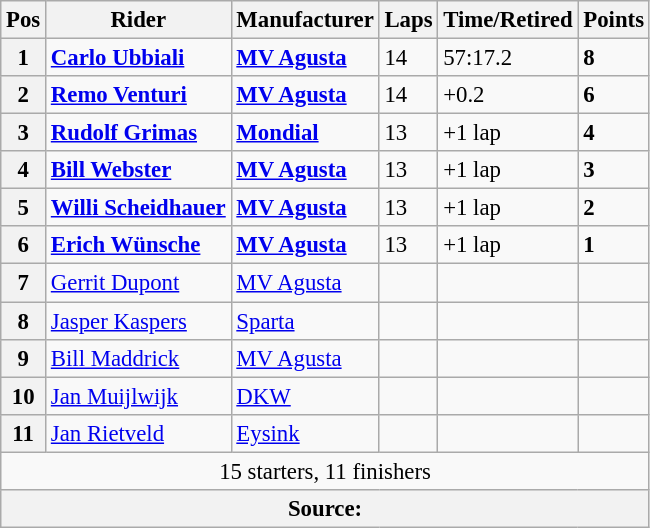<table class="wikitable" style="font-size: 95%;">
<tr>
<th>Pos</th>
<th>Rider</th>
<th>Manufacturer</th>
<th>Laps</th>
<th>Time/Retired</th>
<th>Points</th>
</tr>
<tr>
<th>1</th>
<td> <strong><a href='#'>Carlo Ubbiali</a></strong></td>
<td><strong><a href='#'>MV Agusta</a></strong></td>
<td>14</td>
<td>57:17.2</td>
<td><strong>8</strong></td>
</tr>
<tr>
<th>2</th>
<td> <strong><a href='#'>Remo Venturi</a></strong></td>
<td><strong><a href='#'>MV Agusta</a></strong></td>
<td>14</td>
<td>+0.2</td>
<td><strong>6</strong></td>
</tr>
<tr>
<th>3</th>
<td> <strong><a href='#'>Rudolf Grimas</a></strong></td>
<td><strong><a href='#'>Mondial</a></strong></td>
<td>13</td>
<td>+1 lap</td>
<td><strong>4</strong></td>
</tr>
<tr>
<th>4</th>
<td> <strong><a href='#'>Bill Webster</a></strong></td>
<td><strong><a href='#'>MV Agusta</a></strong></td>
<td>13</td>
<td>+1 lap</td>
<td><strong>3</strong></td>
</tr>
<tr>
<th>5</th>
<td> <strong><a href='#'>Willi Scheidhauer</a></strong></td>
<td><strong><a href='#'>MV Agusta</a></strong></td>
<td>13</td>
<td>+1 lap</td>
<td><strong>2</strong></td>
</tr>
<tr>
<th>6</th>
<td> <strong><a href='#'>Erich Wünsche</a></strong></td>
<td><strong><a href='#'>MV Agusta</a></strong></td>
<td>13</td>
<td>+1 lap</td>
<td><strong>1</strong></td>
</tr>
<tr>
<th>7</th>
<td> <a href='#'>Gerrit Dupont</a></td>
<td><a href='#'>MV Agusta</a></td>
<td></td>
<td></td>
<td></td>
</tr>
<tr>
<th>8</th>
<td> <a href='#'>Jasper Kaspers</a></td>
<td><a href='#'>Sparta</a></td>
<td></td>
<td></td>
<td></td>
</tr>
<tr>
<th>9</th>
<td> <a href='#'>Bill Maddrick</a></td>
<td><a href='#'>MV Agusta</a></td>
<td></td>
<td></td>
<td></td>
</tr>
<tr>
<th>10</th>
<td> <a href='#'>Jan Muijlwijk</a></td>
<td><a href='#'>DKW</a></td>
<td></td>
<td></td>
<td></td>
</tr>
<tr>
<th>11</th>
<td> <a href='#'>Jan Rietveld</a></td>
<td><a href='#'>Eysink</a></td>
<td></td>
<td></td>
<td></td>
</tr>
<tr>
<td colspan=6 align=center>15 starters, 11 finishers</td>
</tr>
<tr>
<th colspan=6><strong>Source</strong>:</th>
</tr>
</table>
